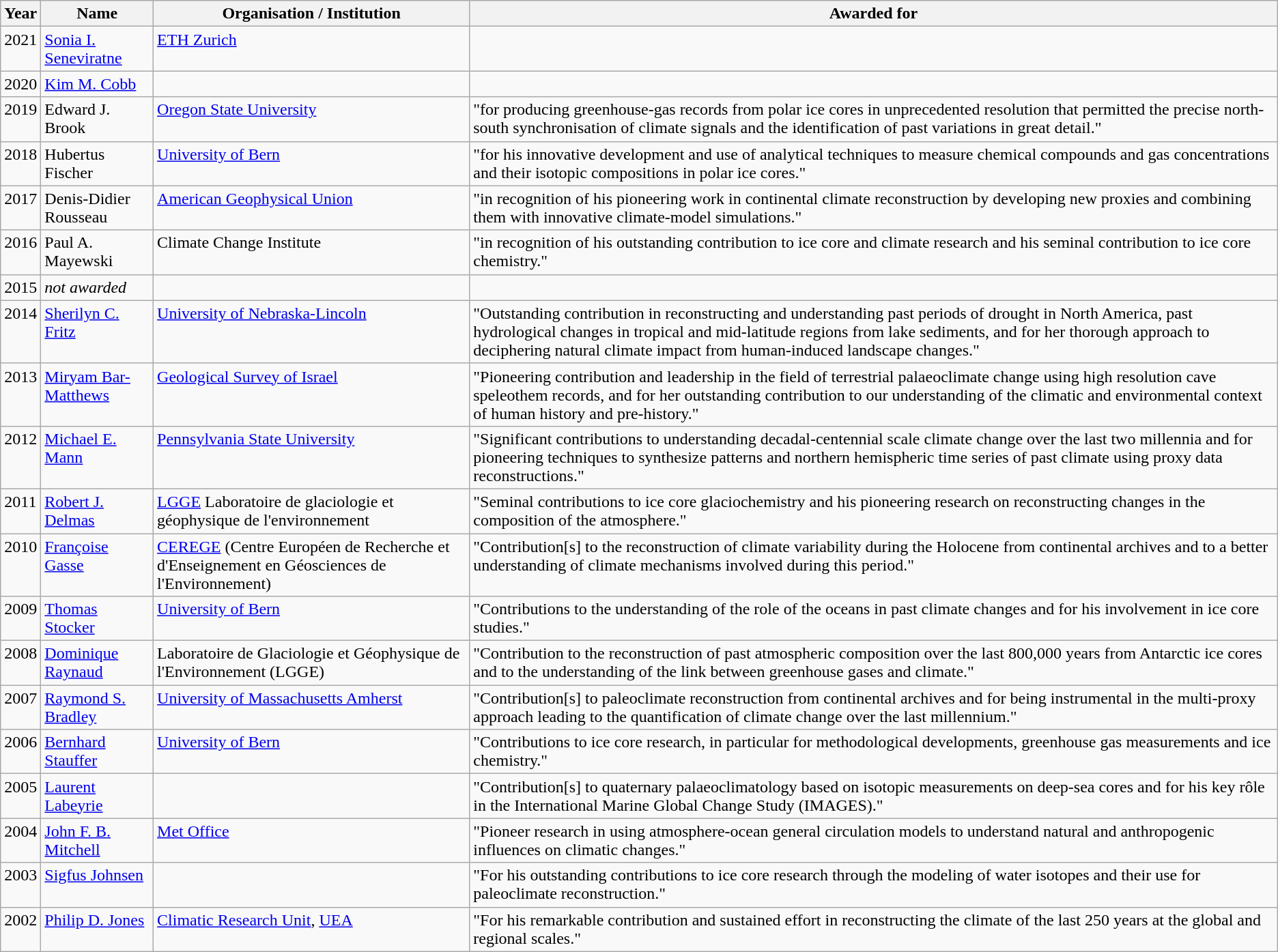<table class="wikitable" border="1" valign="top">
<tr>
<th>Year</th>
<th>Name</th>
<th>Organisation / Institution</th>
<th>Awarded for</th>
</tr>
<tr>
<td valign="top">2021</td>
<td valign="top"><a href='#'>Sonia I. Seneviratne</a></td>
<td valign="top"><a href='#'>ETH Zurich</a></td>
<td valign="top"></td>
</tr>
<tr>
<td valign="top">2020</td>
<td valign="top"><a href='#'>Kim M. Cobb</a></td>
<td valign="top"></td>
<td valign="top"></td>
</tr>
<tr>
<td valign="top">2019</td>
<td valign="top">Edward J. Brook</td>
<td valign="top"><a href='#'>Oregon State University</a></td>
<td valign="top">"for producing greenhouse-gas records from polar ice cores in unprecedented resolution that permitted the precise north-south synchronisation of climate signals and the identification of past variations in great detail."</td>
</tr>
<tr>
<td valign="top">2018</td>
<td valign="top">Hubertus Fischer</td>
<td valign="top"><a href='#'>University of Bern</a></td>
<td valign="top">"for his innovative development and use of analytical techniques to measure chemical compounds and gas concentrations and their isotopic compositions in polar ice cores."</td>
</tr>
<tr>
<td valign="top">2017</td>
<td valign="top">Denis-Didier Rousseau</td>
<td valign="top"><a href='#'>American Geophysical Union</a></td>
<td valign="top">"in recognition of his pioneering work in continental climate reconstruction by developing new proxies and combining them with innovative climate-model simulations."</td>
</tr>
<tr>
<td valign="top">2016</td>
<td valign="top">Paul A. Mayewski</td>
<td valign="top">Climate Change Institute</td>
<td valign="top">"in recognition of his outstanding contribution to ice core and climate research and his seminal contribution to ice core chemistry."</td>
</tr>
<tr>
<td valign="top">2015</td>
<td valign="top"><em>not awarded</em></td>
<td valign="top"></td>
<td valign="top"></td>
</tr>
<tr>
<td valign="top">2014</td>
<td valign="top"><a href='#'>Sherilyn C. Fritz</a></td>
<td valign="top"><a href='#'>University of Nebraska-Lincoln</a></td>
<td valign="top">"Outstanding contribution in reconstructing and understanding past periods of drought in North America, past hydrological changes in tropical and mid-latitude regions from lake sediments, and for her thorough approach to deciphering natural climate impact from human-induced landscape changes."</td>
</tr>
<tr>
<td valign="top">2013</td>
<td valign="top"><a href='#'>Miryam Bar-Matthews</a></td>
<td valign="top"><a href='#'>Geological Survey of Israel</a></td>
<td valign="top">"Pioneering contribution and leadership in the field of terrestrial palaeoclimate change using high resolution cave speleothem records, and for her outstanding contribution to our understanding of the climatic and environmental context of human history and pre-history."</td>
</tr>
<tr>
<td valign="top">2012</td>
<td valign="top"><a href='#'>Michael E. Mann</a></td>
<td valign="top"><a href='#'>Pennsylvania State University</a></td>
<td valign="top">"Significant contributions to understanding decadal-centennial scale climate change over the last two millennia and for pioneering techniques to synthesize patterns and northern hemispheric time series of past climate using proxy data reconstructions."</td>
</tr>
<tr>
<td valign="top">2011</td>
<td valign="top"><a href='#'>Robert J. Delmas</a></td>
<td valign="top"><a href='#'>LGGE</a> Laboratoire de glaciologie et géophysique de l'environnement</td>
<td valign="top">"Seminal contributions to ice core glaciochemistry and his pioneering research on reconstructing changes in the composition of the atmosphere."</td>
</tr>
<tr>
<td valign="top">2010</td>
<td valign="top"><a href='#'>Françoise Gasse</a></td>
<td valign="top"><a href='#'>CEREGE</a> (Centre Européen de Recherche et d'Enseignement en Géosciences de l'Environnement)</td>
<td valign="top">"Contribution[s] to the reconstruction of climate variability during the Holocene from continental archives and to a better understanding of climate mechanisms involved during this period."</td>
</tr>
<tr>
<td valign="top">2009</td>
<td valign="top"><a href='#'>Thomas Stocker</a></td>
<td valign="top"><a href='#'>University of Bern</a></td>
<td valign="top">"Contributions to the understanding of the role of the oceans in past climate changes and for his involvement in ice core studies."</td>
</tr>
<tr>
<td valign="top">2008</td>
<td valign="top"><a href='#'>Dominique Raynaud</a></td>
<td valign="top">Laboratoire de Glaciologie et Géophysique de l'Environnement (LGGE)</td>
<td valign="top">"Contribution to the reconstruction of past atmospheric composition over the last 800,000 years from Antarctic ice cores and to the understanding of the link between greenhouse gases and climate."</td>
</tr>
<tr>
<td valign="top">2007</td>
<td valign="top"><a href='#'>Raymond S. Bradley</a></td>
<td valign="top"><a href='#'>University of Massachusetts Amherst</a></td>
<td valign="top">"Contribution[s] to paleoclimate reconstruction from continental archives and for being instrumental in the multi-proxy approach leading to the quantification of climate change over the last millennium."</td>
</tr>
<tr>
<td valign="top">2006</td>
<td valign="top"><a href='#'>Bernhard Stauffer</a></td>
<td valign="top"><a href='#'>University of Bern</a></td>
<td valign="top">"Contributions to ice core research, in particular for methodological developments, greenhouse gas measurements and ice chemistry."</td>
</tr>
<tr>
<td valign="top">2005</td>
<td valign="top"><a href='#'>Laurent Labeyrie</a></td>
<td valign="top"></td>
<td valign="top">"Contribution[s] to quaternary palaeoclimatology based on isotopic measurements on deep-sea cores and for his key rôle in the International Marine Global Change Study (IMAGES)."</td>
</tr>
<tr>
<td valign="top">2004</td>
<td valign="top"><a href='#'>John F. B. Mitchell</a></td>
<td valign="top"><a href='#'>Met Office</a></td>
<td valign="top">"Pioneer research in using atmosphere-ocean general circulation models to understand natural and anthropogenic influences on climatic changes."</td>
</tr>
<tr>
<td valign="top">2003</td>
<td valign="top"><a href='#'>Sigfus Johnsen</a></td>
<td valign="top"></td>
<td valign="top">"For his outstanding contributions to ice core research through the modeling of water isotopes and their use for paleoclimate reconstruction."</td>
</tr>
<tr>
<td valign="top">2002</td>
<td valign="top"><a href='#'>Philip D. Jones</a></td>
<td valign="top"><a href='#'>Climatic Research Unit</a>, <a href='#'>UEA</a></td>
<td valign="top">"For his remarkable contribution and sustained effort in reconstructing the climate of the last 250 years at the global and regional scales."</td>
</tr>
</table>
